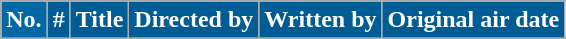<table class="wikitable plainrowheaders" style="margin-right:0; background:#fff;">
<tr>
<th style="background:#0068a5; color:#fff;">No.</th>
<th style="background:#005C94; color:#fff;">#</th>
<th style="background:#005C94; color:#fff;">Title</th>
<th style="background:#005C94; color:#fff;">Directed by</th>
<th style="background:#005C94; color:#fff;">Written by</th>
<th style="background:#005C94; color:#fff;">Original air date</th>
</tr>
<tr>
</tr>
</table>
